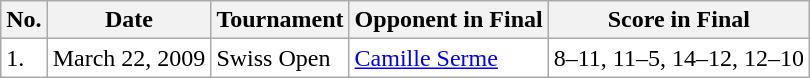<table class="sortable wikitable">
<tr>
<th>No.</th>
<th>Date</th>
<th>Tournament</th>
<th>Opponent in Final</th>
<th>Score in Final</th>
</tr>
<tr style="background:White;">
<td>1.</td>
<td>March 22, 2009</td>
<td>Swiss Open</td>
<td> <a href='#'>Camille Serme</a></td>
<td>8–11, 11–5, 14–12, 12–10</td>
</tr>
</table>
